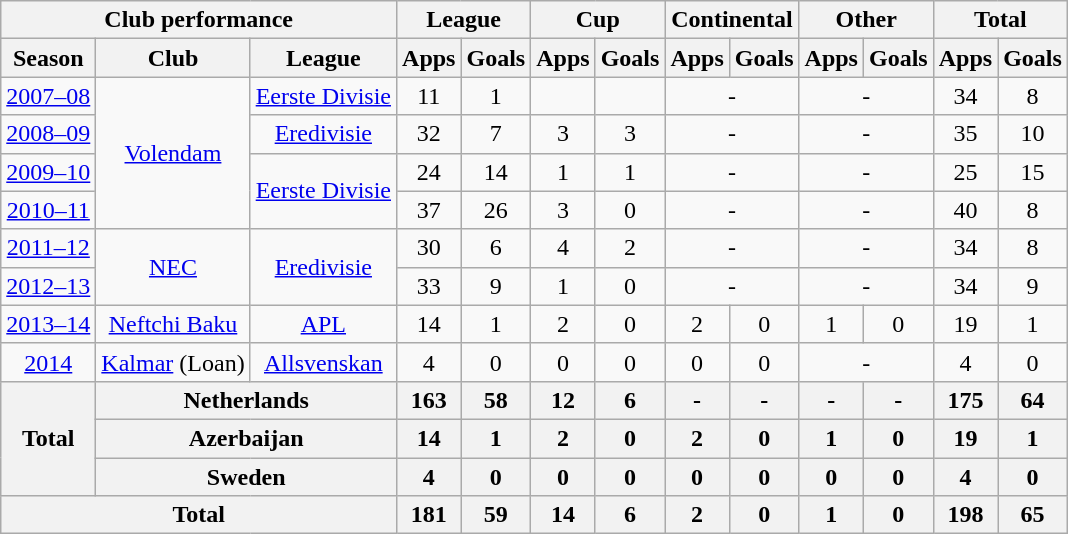<table class="wikitable" style="text-align:center">
<tr>
<th colspan=3>Club performance</th>
<th colspan=2>League</th>
<th colspan=2>Cup</th>
<th colspan=2>Continental</th>
<th colspan=2>Other</th>
<th colspan=2>Total</th>
</tr>
<tr>
<th>Season</th>
<th>Club</th>
<th>League</th>
<th>Apps</th>
<th>Goals</th>
<th>Apps</th>
<th>Goals</th>
<th>Apps</th>
<th>Goals</th>
<th>Apps</th>
<th>Goals</th>
<th>Apps</th>
<th>Goals</th>
</tr>
<tr>
<td><a href='#'>2007–08</a></td>
<td rowspan="4"><a href='#'>Volendam</a></td>
<td><a href='#'>Eerste Divisie</a></td>
<td>11</td>
<td>1</td>
<td></td>
<td></td>
<td colspan="2">-</td>
<td colspan="2">-</td>
<td>34</td>
<td>8</td>
</tr>
<tr>
<td><a href='#'>2008–09</a></td>
<td><a href='#'>Eredivisie</a></td>
<td>32</td>
<td>7</td>
<td>3</td>
<td>3</td>
<td colspan="2">-</td>
<td colspan="2">-</td>
<td>35</td>
<td>10</td>
</tr>
<tr>
<td><a href='#'>2009–10</a></td>
<td rowspan="2"><a href='#'>Eerste Divisie</a></td>
<td>24</td>
<td>14</td>
<td>1</td>
<td>1</td>
<td colspan="2">-</td>
<td colspan="2">-</td>
<td>25</td>
<td>15</td>
</tr>
<tr>
<td><a href='#'>2010–11</a></td>
<td>37</td>
<td>26</td>
<td>3</td>
<td>0</td>
<td colspan="2">-</td>
<td colspan="2">-</td>
<td>40</td>
<td>8</td>
</tr>
<tr>
<td><a href='#'>2011–12</a></td>
<td rowspan="2"><a href='#'>NEC</a></td>
<td rowspan="2"><a href='#'>Eredivisie</a></td>
<td>30</td>
<td>6</td>
<td>4</td>
<td>2</td>
<td colspan="2">-</td>
<td colspan="2">-</td>
<td>34</td>
<td>8</td>
</tr>
<tr>
<td><a href='#'>2012–13</a></td>
<td>33</td>
<td>9</td>
<td>1</td>
<td>0</td>
<td colspan="2">-</td>
<td colspan="2">-</td>
<td>34</td>
<td>9</td>
</tr>
<tr>
<td><a href='#'>2013–14</a></td>
<td><a href='#'>Neftchi Baku</a></td>
<td><a href='#'>APL</a></td>
<td>14</td>
<td>1</td>
<td>2</td>
<td>0</td>
<td>2</td>
<td>0</td>
<td>1</td>
<td>0</td>
<td>19</td>
<td>1</td>
</tr>
<tr>
<td><a href='#'>2014</a></td>
<td><a href='#'>Kalmar</a> (Loan)</td>
<td><a href='#'>Allsvenskan</a></td>
<td>4</td>
<td>0</td>
<td>0</td>
<td>0</td>
<td>0</td>
<td>0</td>
<td colspan="2">-</td>
<td>4</td>
<td>0</td>
</tr>
<tr align=center>
<th rowspan="3">Total</th>
<th ! colspan="2">Netherlands</th>
<th>163</th>
<th>58</th>
<th>12</th>
<th>6</th>
<th>-</th>
<th>-</th>
<th>-</th>
<th>-</th>
<th>175</th>
<th>64</th>
</tr>
<tr align=center>
<th colspan="2">Azerbaijan</th>
<th>14</th>
<th>1</th>
<th>2</th>
<th>0</th>
<th>2</th>
<th>0</th>
<th>1</th>
<th>0</th>
<th>19</th>
<th>1</th>
</tr>
<tr align=center>
<th colspan="2">Sweden</th>
<th>4</th>
<th>0</th>
<th>0</th>
<th>0</th>
<th>0</th>
<th>0</th>
<th>0</th>
<th>0</th>
<th>4</th>
<th>0</th>
</tr>
<tr align=center>
<th colspan="3">Total</th>
<th>181</th>
<th>59</th>
<th>14</th>
<th>6</th>
<th>2</th>
<th>0</th>
<th>1</th>
<th>0</th>
<th>198</th>
<th>65</th>
</tr>
</table>
